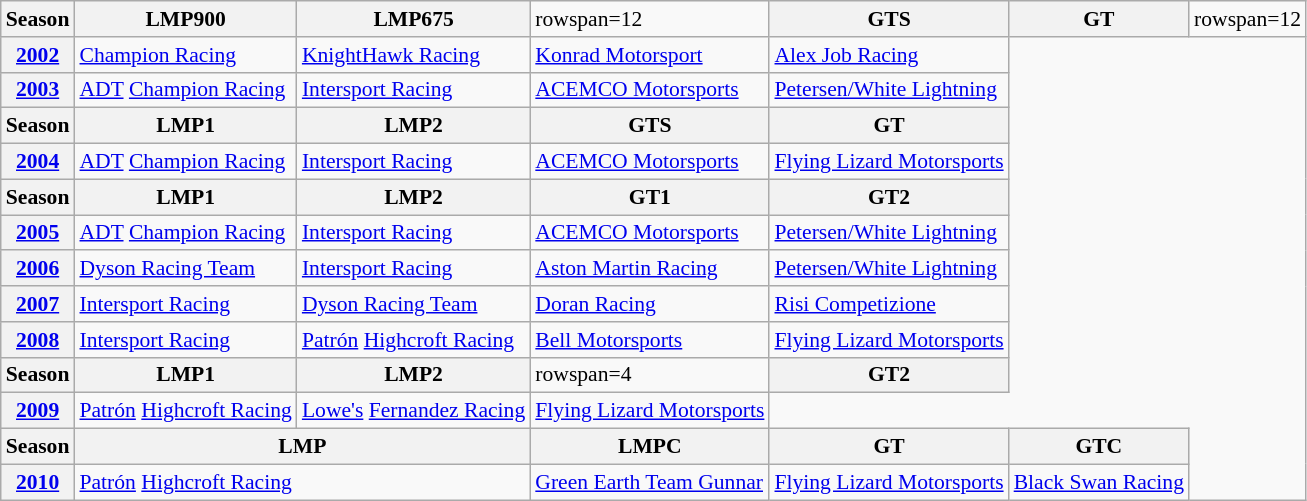<table class="wikitable" style="font-size: 90%;">
<tr>
<th>Season</th>
<th>LMP900</th>
<th>LMP675</th>
<td>rowspan=12 </td>
<th>GTS</th>
<th>GT</th>
<td>rowspan=12 </td>
</tr>
<tr>
<th><a href='#'>2002</a></th>
<td> <a href='#'>Champion Racing</a></td>
<td> <a href='#'>KnightHawk Racing</a></td>
<td> <a href='#'>Konrad Motorsport</a></td>
<td> <a href='#'>Alex Job Racing</a></td>
</tr>
<tr>
<th><a href='#'>2003</a></th>
<td> <a href='#'>ADT</a> <a href='#'>Champion Racing</a></td>
<td> <a href='#'>Intersport Racing</a></td>
<td> <a href='#'>ACEMCO Motorsports</a></td>
<td> <a href='#'>Petersen/White Lightning</a></td>
</tr>
<tr>
<th>Season</th>
<th>LMP1</th>
<th>LMP2</th>
<th>GTS</th>
<th>GT</th>
</tr>
<tr>
<th><a href='#'>2004</a></th>
<td> <a href='#'>ADT</a> <a href='#'>Champion Racing</a></td>
<td> <a href='#'>Intersport Racing</a></td>
<td> <a href='#'>ACEMCO Motorsports</a></td>
<td> <a href='#'>Flying Lizard Motorsports</a></td>
</tr>
<tr>
<th>Season</th>
<th>LMP1</th>
<th>LMP2</th>
<th>GT1</th>
<th>GT2</th>
</tr>
<tr>
<th><a href='#'>2005</a></th>
<td> <a href='#'>ADT</a> <a href='#'>Champion Racing</a></td>
<td> <a href='#'>Intersport Racing</a></td>
<td> <a href='#'>ACEMCO Motorsports</a></td>
<td> <a href='#'>Petersen/White Lightning</a></td>
</tr>
<tr>
<th><a href='#'>2006</a></th>
<td> <a href='#'>Dyson Racing Team</a></td>
<td> <a href='#'>Intersport Racing</a></td>
<td> <a href='#'>Aston Martin Racing</a></td>
<td> <a href='#'>Petersen/White Lightning</a></td>
</tr>
<tr>
<th><a href='#'>2007</a></th>
<td> <a href='#'>Intersport Racing</a></td>
<td> <a href='#'>Dyson Racing Team</a></td>
<td> <a href='#'>Doran Racing</a></td>
<td> <a href='#'>Risi Competizione</a></td>
</tr>
<tr>
<th><a href='#'>2008</a></th>
<td> <a href='#'>Intersport Racing</a></td>
<td> <a href='#'>Patrón</a> <a href='#'>Highcroft Racing</a></td>
<td> <a href='#'>Bell Motorsports</a></td>
<td> <a href='#'>Flying Lizard Motorsports</a></td>
</tr>
<tr>
<th>Season</th>
<th>LMP1</th>
<th>LMP2</th>
<td>rowspan=4 </td>
<th>GT2</th>
</tr>
<tr>
<th><a href='#'>2009</a></th>
<td> <a href='#'>Patrón</a> <a href='#'>Highcroft Racing</a></td>
<td> <a href='#'>Lowe's</a> <a href='#'>Fernandez Racing</a></td>
<td> <a href='#'>Flying Lizard Motorsports</a></td>
</tr>
<tr>
<th>Season</th>
<th colspan=2>LMP</th>
<th>LMPC</th>
<th>GT</th>
<th>GTC</th>
</tr>
<tr>
<th><a href='#'>2010</a></th>
<td colspan=2> <a href='#'>Patrón</a> <a href='#'>Highcroft Racing</a></td>
<td> <a href='#'>Green Earth Team Gunnar</a></td>
<td> <a href='#'>Flying Lizard Motorsports</a></td>
<td> <a href='#'>Black Swan Racing</a></td>
</tr>
</table>
